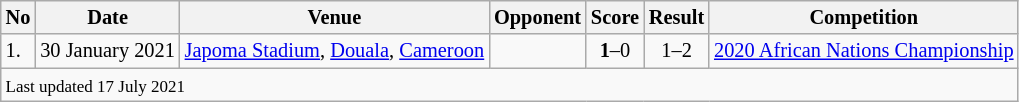<table class="wikitable" style="font-size:85%;">
<tr>
<th>No</th>
<th>Date</th>
<th>Venue</th>
<th>Opponent</th>
<th>Score</th>
<th>Result</th>
<th>Competition</th>
</tr>
<tr>
<td>1.</td>
<td>30 January 2021</td>
<td><a href='#'>Japoma Stadium</a>, <a href='#'>Douala</a>, <a href='#'>Cameroon</a></td>
<td></td>
<td align=center><strong>1</strong>–0</td>
<td align=center>1–2</td>
<td><a href='#'>2020 African Nations Championship</a></td>
</tr>
<tr>
<td colspan="7"><small>Last updated 17 July 2021</small></td>
</tr>
</table>
